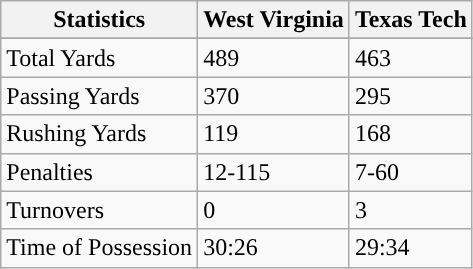<table class="wikitable">
<tr>
<th>Statistics</th>
<th>West Virginia</th>
<th>Texas Tech</th>
</tr>
<tr>
</tr>
<tr>
<td>Total Yards</td>
<td>489</td>
<td>463</td>
</tr>
<tr>
<td>Passing Yards</td>
<td>370</td>
<td>295</td>
</tr>
<tr>
<td>Rushing Yards</td>
<td>119</td>
<td>168</td>
</tr>
<tr>
<td>Penalties</td>
<td>12-115</td>
<td>7-60</td>
</tr>
<tr>
<td>Turnovers</td>
<td>0</td>
<td>3</td>
</tr>
<tr>
<td>Time of Possession</td>
<td>30:26</td>
<td>29:34</td>
</tr>
</table>
